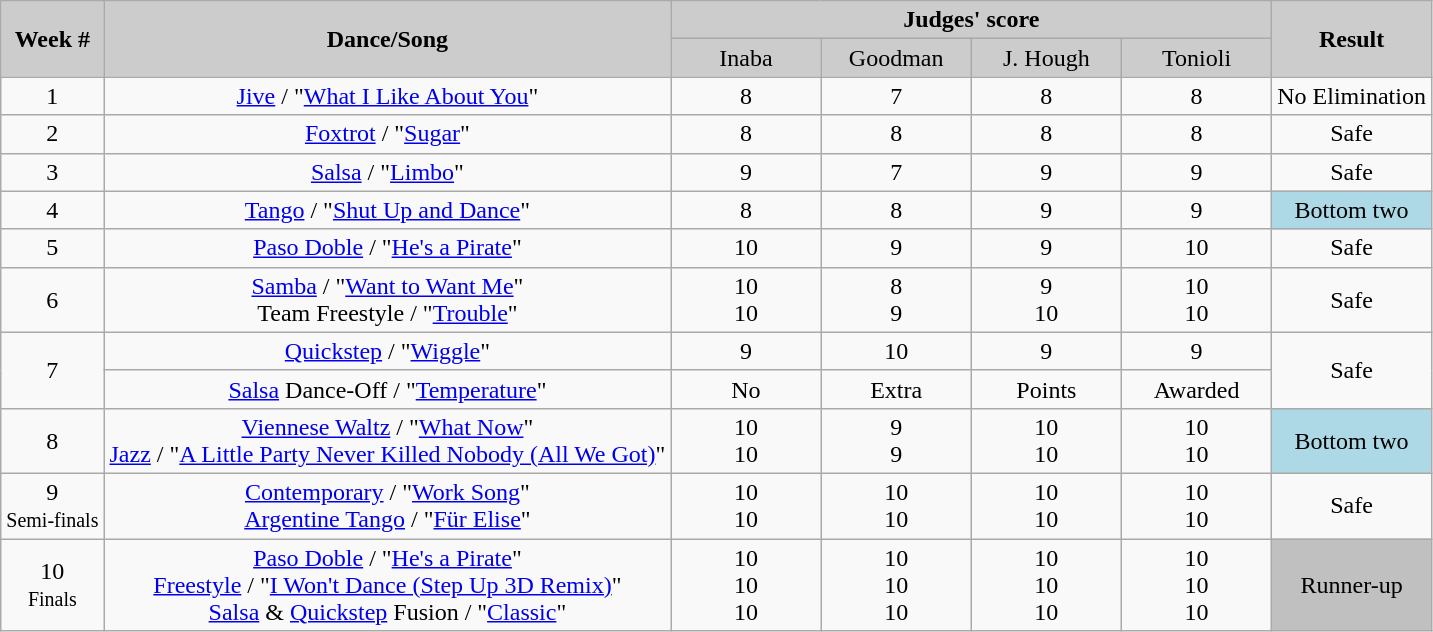<table class="wikitable" style="text-align:center">
<tr>
<th rowspan="2" style="background:#ccc;">Week #</th>
<th rowspan="2" style="background:#ccc;">Dance/Song</th>
<th colspan="4" style="background:#ccc;">Judges' score</th>
<th rowspan="2" style="background:#ccc;">Result</th>
</tr>
<tr style="background:#ccc;">
<td style="width:10.5%;">Inaba</td>
<td style="width:10.5%;">Goodman</td>
<td style="width:10.5%;">J. Hough</td>
<td style="width:10.5%;">Tonioli</td>
</tr>
<tr>
<td>1</td>
<td><a href='#'>Jive</a> / "<a href='#'>What I Like About You</a>"</td>
<td>8</td>
<td>7</td>
<td>8</td>
<td>8</td>
<td>No Elimination</td>
</tr>
<tr>
<td>2</td>
<td><a href='#'>Foxtrot</a> / "<a href='#'>Sugar</a>"</td>
<td>8</td>
<td>8</td>
<td>8</td>
<td>8</td>
<td>Safe</td>
</tr>
<tr>
<td>3</td>
<td><a href='#'>Salsa</a> / "<a href='#'>Limbo</a>"</td>
<td>9</td>
<td>7</td>
<td>9</td>
<td>9</td>
<td>Safe</td>
</tr>
<tr>
<td>4</td>
<td><a href='#'>Tango</a> / "<a href='#'>Shut Up and Dance</a>"</td>
<td>8</td>
<td>8</td>
<td>9</td>
<td>9</td>
<td bgcolor="lightblue">Bottom two</td>
</tr>
<tr>
<td>5</td>
<td><a href='#'>Paso Doble</a> / "<a href='#'>He's a Pirate</a>"</td>
<td>10</td>
<td>9</td>
<td>9</td>
<td>10</td>
<td>Safe</td>
</tr>
<tr>
<td>6</td>
<td><a href='#'>Samba</a> / "<a href='#'>Want to Want Me</a>"<br>Team Freestyle / "<a href='#'>Trouble</a>"</td>
<td>10<br>10</td>
<td>8<br>9</td>
<td>9<br>10</td>
<td>10<br>10</td>
<td>Safe</td>
</tr>
<tr>
<td rowspan="2">7</td>
<td><a href='#'>Quickstep</a> / "<a href='#'>Wiggle</a>"</td>
<td>9</td>
<td>10</td>
<td>9</td>
<td>9</td>
<td rowspan="2">Safe</td>
</tr>
<tr>
<td><a href='#'>Salsa</a> Dance-Off / "<a href='#'>Temperature</a>"</td>
<td>No</td>
<td>Extra</td>
<td>Points</td>
<td>Awarded</td>
</tr>
<tr>
<td>8</td>
<td><a href='#'>Viennese Waltz</a> / "<a href='#'>What Now</a>"<br><a href='#'>Jazz</a> / "<a href='#'>A Little Party Never Killed Nobody (All We Got)</a>"</td>
<td>10<br>10</td>
<td>9<br>9</td>
<td>10<br>10</td>
<td>10<br>10</td>
<td bgcolor="lightblue">Bottom two</td>
</tr>
<tr>
<td>9<br><small>Semi-finals</small></td>
<td><a href='#'>Contemporary</a> / "<a href='#'>Work Song</a>"<br><a href='#'>Argentine Tango</a> / "<a href='#'>Für Elise</a>"</td>
<td>10<br>10</td>
<td>10<br>10</td>
<td>10<br>10</td>
<td>10<br>10</td>
<td>Safe</td>
</tr>
<tr>
<td>10<br><small>Finals</small></td>
<td><a href='#'>Paso Doble</a> / "<a href='#'>He's a Pirate</a>"<br><a href='#'>Freestyle</a> / "<a href='#'>I Won't Dance (Step Up 3D Remix)</a>"<br><a href='#'>Salsa</a> & <a href='#'>Quickstep</a> Fusion / "<a href='#'>Classic</a>"</td>
<td>10<br>10<br>10</td>
<td>10<br>10<br>10</td>
<td>10<br>10<br>10</td>
<td>10<br>10<br>10</td>
<td style="background:silver;">Runner-up</td>
</tr>
</table>
